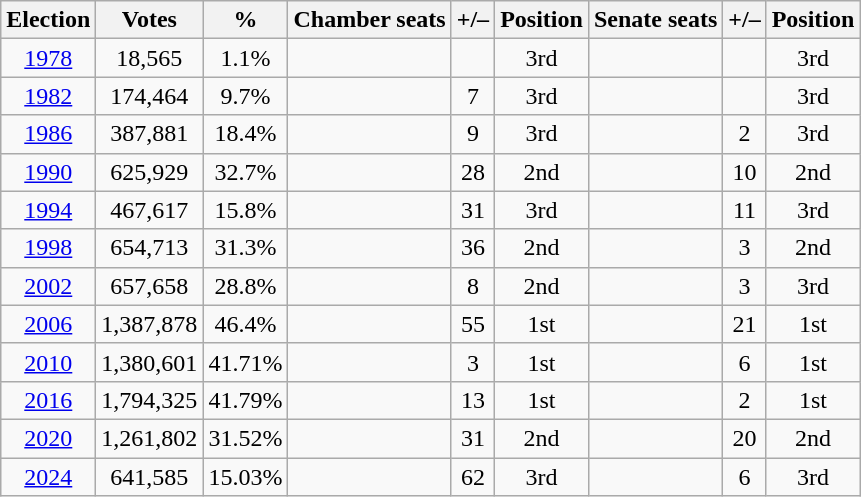<table class="wikitable" style="text-align:center">
<tr>
<th>Election</th>
<th>Votes</th>
<th>%</th>
<th>Chamber seats</th>
<th>+/–</th>
<th>Position</th>
<th>Senate seats</th>
<th>+/–</th>
<th>Position</th>
</tr>
<tr>
<td><a href='#'>1978</a></td>
<td>18,565</td>
<td>1.1%</td>
<td></td>
<td></td>
<td> 3rd</td>
<td></td>
<td></td>
<td> 3rd</td>
</tr>
<tr>
<td><a href='#'>1982</a></td>
<td>174,464</td>
<td>9.7%</td>
<td></td>
<td> 7</td>
<td> 3rd</td>
<td></td>
<td></td>
<td> 3rd</td>
</tr>
<tr>
<td><a href='#'>1986</a></td>
<td>387,881</td>
<td>18.4%</td>
<td></td>
<td> 9</td>
<td> 3rd</td>
<td></td>
<td> 2</td>
<td> 3rd</td>
</tr>
<tr>
<td><a href='#'>1990</a></td>
<td>625,929</td>
<td>32.7%<br></td>
<td></td>
<td> 28</td>
<td> 2nd</td>
<td></td>
<td> 10</td>
<td> 2nd</td>
</tr>
<tr>
<td><a href='#'>1994</a></td>
<td>467,617</td>
<td>15.8%</td>
<td></td>
<td> 31</td>
<td> 3rd</td>
<td></td>
<td> 11</td>
<td> 3rd</td>
</tr>
<tr>
<td><a href='#'>1998</a></td>
<td>654,713</td>
<td>31.3%</td>
<td></td>
<td> 36</td>
<td> 2nd</td>
<td></td>
<td> 3</td>
<td> 2nd</td>
</tr>
<tr>
<td><a href='#'>2002</a></td>
<td>657,658</td>
<td>28.8%<br></td>
<td></td>
<td> 8</td>
<td> 2nd</td>
<td></td>
<td> 3</td>
<td> 3rd</td>
</tr>
<tr>
<td><a href='#'>2006</a></td>
<td>1,387,878</td>
<td>46.4%<br></td>
<td></td>
<td> 55</td>
<td> 1st</td>
<td></td>
<td> 21</td>
<td> 1st</td>
</tr>
<tr>
<td><a href='#'>2010</a></td>
<td>1,380,601</td>
<td>41.71%</td>
<td></td>
<td> 3</td>
<td> 1st</td>
<td></td>
<td> 6</td>
<td> 1st</td>
</tr>
<tr>
<td><a href='#'>2016</a></td>
<td>1,794,325</td>
<td>41.79%</td>
<td></td>
<td> 13</td>
<td> 1st</td>
<td></td>
<td> 2</td>
<td> 1st</td>
</tr>
<tr>
<td><a href='#'>2020</a></td>
<td>1,261,802</td>
<td>31.52%</td>
<td></td>
<td> 31</td>
<td> 2nd</td>
<td></td>
<td> 20</td>
<td> 2nd</td>
</tr>
<tr>
<td><a href='#'>2024</a></td>
<td>641,585</td>
<td>15.03%</td>
<td></td>
<td> 62</td>
<td> 3rd</td>
<td></td>
<td> 6</td>
<td> 3rd</td>
</tr>
</table>
